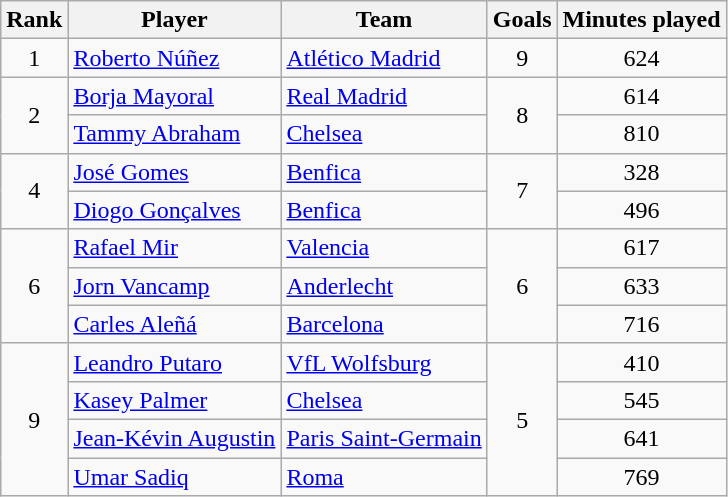<table class="wikitable" style="text-align:center">
<tr>
<th>Rank</th>
<th>Player</th>
<th>Team</th>
<th>Goals</th>
<th>Minutes played</th>
</tr>
<tr>
<td>1</td>
<td align=left> <a href='#'>Roberto Núñez</a></td>
<td align=left> <a href='#'>Atlético Madrid</a></td>
<td>9</td>
<td>624</td>
</tr>
<tr>
<td rowspan=2>2</td>
<td align=left> <a href='#'>Borja Mayoral</a></td>
<td align=left> <a href='#'>Real Madrid</a></td>
<td rowspan=2>8</td>
<td>614</td>
</tr>
<tr>
<td align=left> <a href='#'>Tammy Abraham</a></td>
<td align=left> <a href='#'>Chelsea</a></td>
<td>810</td>
</tr>
<tr>
<td rowspan=2>4</td>
<td align=left> <a href='#'>José Gomes</a></td>
<td align=left> <a href='#'>Benfica</a></td>
<td rowspan=2>7</td>
<td>328</td>
</tr>
<tr>
<td align=left> <a href='#'>Diogo Gonçalves</a></td>
<td align=left> <a href='#'>Benfica</a></td>
<td>496</td>
</tr>
<tr>
<td rowspan=3>6</td>
<td align=left> <a href='#'>Rafael Mir</a></td>
<td align=left> <a href='#'>Valencia</a></td>
<td rowspan=3>6</td>
<td>617</td>
</tr>
<tr>
<td align=left> <a href='#'>Jorn Vancamp</a></td>
<td align=left> <a href='#'>Anderlecht</a></td>
<td>633</td>
</tr>
<tr>
<td align=left> <a href='#'>Carles Aleñá</a></td>
<td align=left> <a href='#'>Barcelona</a></td>
<td>716</td>
</tr>
<tr>
<td rowspan=4>9</td>
<td align=left> <a href='#'>Leandro Putaro</a></td>
<td align=left> <a href='#'>VfL Wolfsburg</a></td>
<td rowspan=4>5</td>
<td>410</td>
</tr>
<tr>
<td align=left> <a href='#'>Kasey Palmer</a></td>
<td align=left> <a href='#'>Chelsea</a></td>
<td>545</td>
</tr>
<tr>
<td align=left> <a href='#'>Jean-Kévin Augustin</a></td>
<td align=left> <a href='#'>Paris Saint-Germain</a></td>
<td>641</td>
</tr>
<tr>
<td align=left> <a href='#'>Umar Sadiq</a></td>
<td align=left> <a href='#'>Roma</a></td>
<td>769</td>
</tr>
</table>
